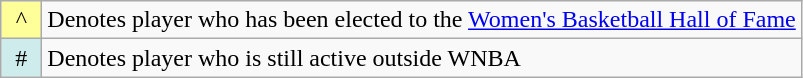<table class="wikitable">
<tr>
<td align="center" bgcolor="#FFFF99" width="20">^</td>
<td colspan="6">Denotes player who has been elected to the <a href='#'>Women's Basketball Hall of Fame</a></td>
</tr>
<tr>
<td align="center" bgcolor="#CFECEC" width="20">#</td>
<td colspan="6">Denotes player who is still active outside WNBA</td>
</tr>
</table>
